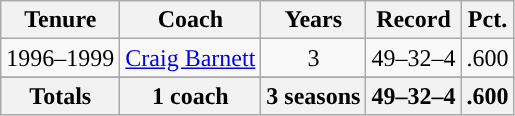<table class= "wikitable">
<tr>
<th>Tenure</th>
<th>Coach</th>
<th>Years</th>
<th>Record</th>
<th>Pct.</th>
</tr>
<tr align="center">
<td>1996–1999</td>
<td><a href='#'>Craig Barnett</a></td>
<td>3</td>
<td>49–32–4</td>
<td>.600</td>
</tr>
<tr align="center">
</tr>
<tr align=center>
<th>Totals</th>
<th>1 coach</th>
<th>3 seasons</th>
<th>49–32–4</th>
<th>.600</th>
</tr>
</table>
